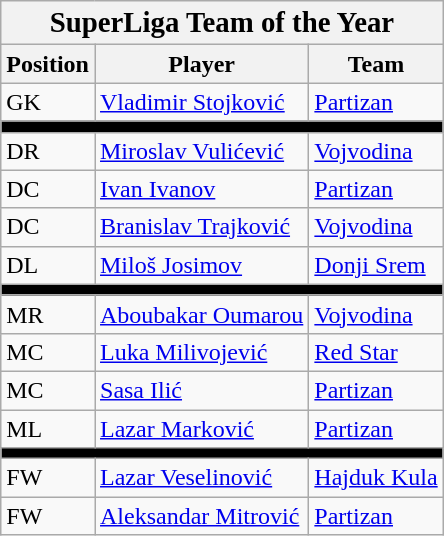<table class="wikitable">
<tr>
<th text-align:center" colspan="7"><big>SuperLiga Team of the Year</big></th>
</tr>
<tr>
<th>Position</th>
<th>Player</th>
<th>Team</th>
</tr>
<tr>
<td>GK</td>
<td> <a href='#'>Vladimir Stojković</a></td>
<td><a href='#'>Partizan</a></td>
</tr>
<tr>
<td colspan=3 style="background: black"></td>
</tr>
<tr>
<td>DR</td>
<td> <a href='#'>Miroslav Vulićević</a></td>
<td><a href='#'>Vojvodina</a></td>
</tr>
<tr>
<td>DC</td>
<td> <a href='#'>Ivan Ivanov</a></td>
<td><a href='#'>Partizan</a></td>
</tr>
<tr>
<td>DC</td>
<td> <a href='#'>Branislav Trajković</a></td>
<td><a href='#'>Vojvodina</a></td>
</tr>
<tr>
<td>DL</td>
<td> <a href='#'>Miloš Josimov</a></td>
<td><a href='#'>Donji Srem</a></td>
</tr>
<tr>
<td colspan=3 style="background: black"></td>
</tr>
<tr>
<td>MR</td>
<td> <a href='#'>Aboubakar Oumarou</a></td>
<td><a href='#'>Vojvodina</a></td>
</tr>
<tr>
<td>MC</td>
<td> <a href='#'>Luka Milivojević</a></td>
<td><a href='#'>Red Star</a></td>
</tr>
<tr>
<td>MC</td>
<td> <a href='#'>Sasa Ilić</a></td>
<td><a href='#'>Partizan</a></td>
</tr>
<tr>
<td>ML</td>
<td> <a href='#'>Lazar Marković</a></td>
<td><a href='#'>Partizan</a></td>
</tr>
<tr>
<td colspan=3 style="background: black"></td>
</tr>
<tr>
<td>FW</td>
<td> <a href='#'>Lazar Veselinović</a></td>
<td><a href='#'>Hajduk Kula</a></td>
</tr>
<tr>
<td>FW</td>
<td> <a href='#'>Aleksandar Mitrović</a></td>
<td><a href='#'>Partizan</a></td>
</tr>
</table>
